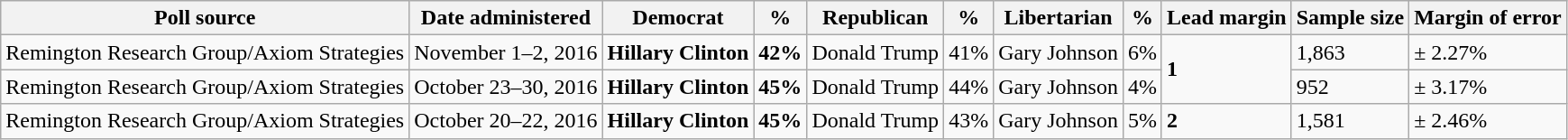<table class="wikitable">
<tr valign=bottom>
<th>Poll source</th>
<th>Date administered</th>
<th>Democrat</th>
<th>%</th>
<th>Republican</th>
<th>%</th>
<th>Libertarian</th>
<th>%</th>
<th>Lead margin</th>
<th>Sample size</th>
<th>Margin of error</th>
</tr>
<tr>
<td>Remington Research Group/Axiom Strategies</td>
<td>November 1–2, 2016</td>
<td><strong>Hillary Clinton</strong></td>
<td><strong>42%</strong></td>
<td>Donald Trump</td>
<td>41%</td>
<td>Gary Johnson</td>
<td>6%</td>
<td rowspan="2" ><strong>1</strong></td>
<td>1,863</td>
<td>± 2.27%</td>
</tr>
<tr>
<td>Remington Research Group/Axiom Strategies</td>
<td>October 23–30, 2016</td>
<td><strong>Hillary Clinton</strong></td>
<td><strong>45%</strong></td>
<td>Donald Trump</td>
<td>44%</td>
<td>Gary Johnson</td>
<td>4%</td>
<td>952</td>
<td>± 3.17%</td>
</tr>
<tr>
<td>Remington Research Group/Axiom Strategies</td>
<td>October 20–22, 2016</td>
<td><strong>Hillary Clinton</strong></td>
<td><strong>45%</strong></td>
<td>Donald Trump</td>
<td>43%</td>
<td>Gary Johnson</td>
<td>5%</td>
<td><strong>2</strong></td>
<td>1,581</td>
<td>± 2.46%</td>
</tr>
</table>
